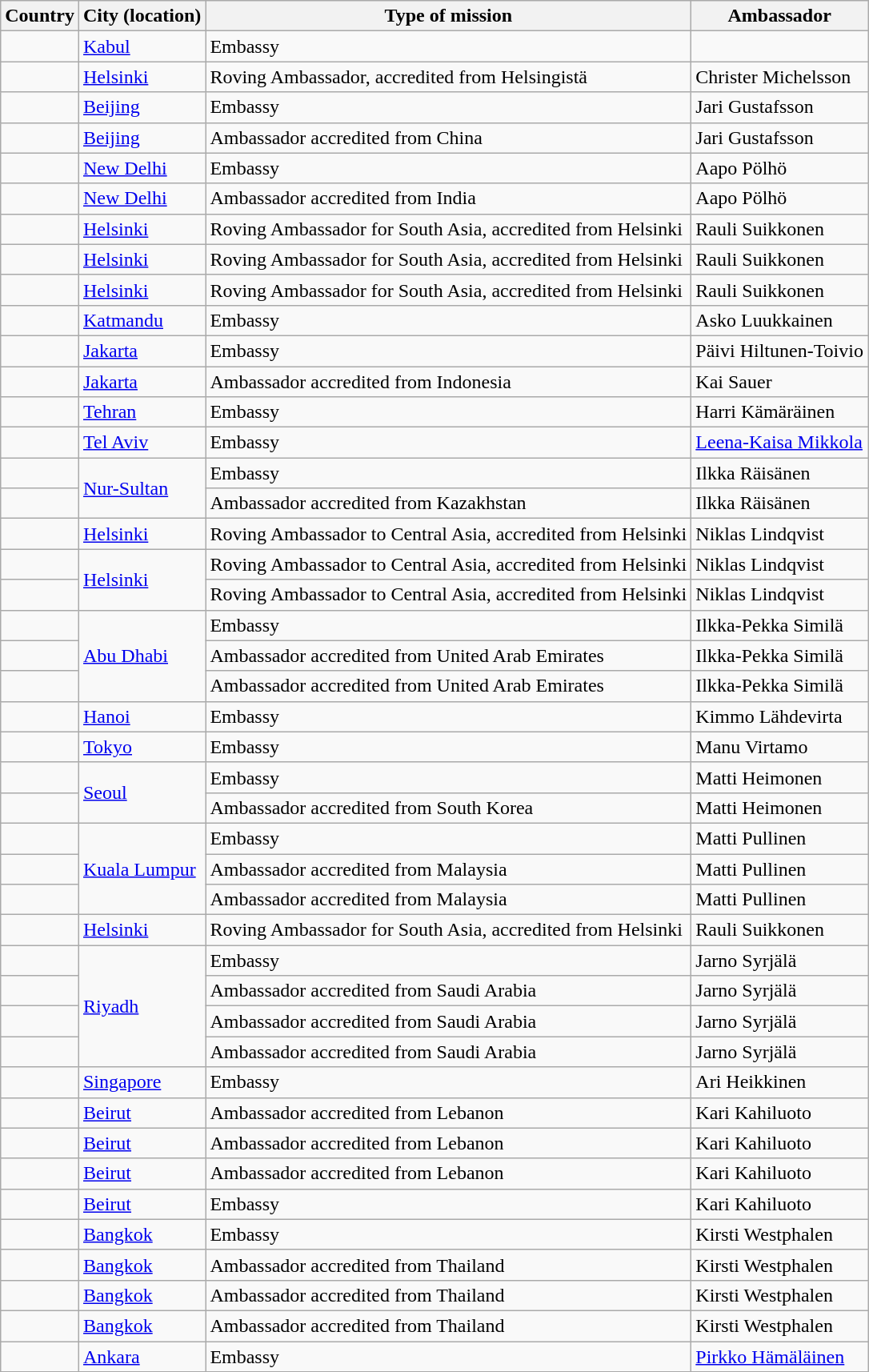<table class="wikitable sortable">
<tr>
<th>Country</th>
<th>City (location)</th>
<th>Type of mission</th>
<th>Ambassador</th>
</tr>
<tr>
<td></td>
<td><a href='#'>Kabul</a></td>
<td>Embassy</td>
<td></td>
</tr>
<tr>
<td></td>
<td><a href='#'>Helsinki</a></td>
<td>Roving Ambassador, accredited from Helsingistä</td>
<td>Christer Michelsson</td>
</tr>
<tr>
<td></td>
<td><a href='#'>Beijing</a></td>
<td>Embassy</td>
<td>Jari Gustafsson</td>
</tr>
<tr>
<td></td>
<td><a href='#'>Beijing</a></td>
<td>Ambassador accredited from China</td>
<td>Jari Gustafsson</td>
</tr>
<tr>
<td></td>
<td><a href='#'>New Delhi</a></td>
<td>Embassy</td>
<td>Aapo Pölhö</td>
</tr>
<tr>
<td></td>
<td><a href='#'>New Delhi</a></td>
<td>Ambassador accredited from India</td>
<td>Aapo Pölhö</td>
</tr>
<tr>
<td></td>
<td><a href='#'>Helsinki</a></td>
<td>Roving Ambassador for South Asia, accredited from Helsinki</td>
<td>Rauli Suikkonen</td>
</tr>
<tr>
<td></td>
<td><a href='#'>Helsinki</a></td>
<td>Roving Ambassador for South Asia, accredited from Helsinki</td>
<td>Rauli Suikkonen</td>
</tr>
<tr>
<td></td>
<td><a href='#'>Helsinki</a></td>
<td>Roving Ambassador for South Asia, accredited from Helsinki</td>
<td>Rauli Suikkonen</td>
</tr>
<tr>
<td></td>
<td><a href='#'>Katmandu</a></td>
<td>Embassy</td>
<td>Asko Luukkainen</td>
</tr>
<tr>
<td></td>
<td><a href='#'>Jakarta</a></td>
<td>Embassy</td>
<td>Päivi Hiltunen-Toivio</td>
</tr>
<tr>
<td></td>
<td><a href='#'>Jakarta</a></td>
<td>Ambassador accredited from Indonesia</td>
<td>Kai Sauer</td>
</tr>
<tr>
<td></td>
<td><a href='#'>Tehran</a></td>
<td>Embassy</td>
<td>Harri Kämäräinen</td>
</tr>
<tr>
<td></td>
<td><a href='#'>Tel Aviv</a></td>
<td>Embassy</td>
<td><a href='#'>Leena-Kaisa Mikkola</a></td>
</tr>
<tr>
<td></td>
<td rowspan="2"><a href='#'>Nur-Sultan</a></td>
<td>Embassy</td>
<td>Ilkka Räisänen</td>
</tr>
<tr>
<td></td>
<td>Ambassador accredited from Kazakhstan</td>
<td>Ilkka Räisänen</td>
</tr>
<tr>
<td></td>
<td><a href='#'>Helsinki</a></td>
<td>Roving Ambassador to Central Asia, accredited from Helsinki</td>
<td>Niklas Lindqvist</td>
</tr>
<tr>
<td></td>
<td rowspan="2"><a href='#'>Helsinki</a></td>
<td>Roving Ambassador to Central Asia, accredited from Helsinki</td>
<td>Niklas Lindqvist</td>
</tr>
<tr>
<td></td>
<td>Roving Ambassador to Central Asia, accredited from Helsinki</td>
<td>Niklas Lindqvist</td>
</tr>
<tr>
<td></td>
<td rowspan="3"><a href='#'>Abu Dhabi</a></td>
<td>Embassy</td>
<td>Ilkka-Pekka Similä</td>
</tr>
<tr>
<td></td>
<td>Ambassador accredited from United Arab Emirates</td>
<td>Ilkka-Pekka Similä</td>
</tr>
<tr>
<td></td>
<td>Ambassador accredited from United Arab Emirates</td>
<td>Ilkka-Pekka Similä</td>
</tr>
<tr>
<td></td>
<td><a href='#'>Hanoi</a></td>
<td>Embassy</td>
<td>Kimmo Lähdevirta</td>
</tr>
<tr>
<td></td>
<td><a href='#'>Tokyo</a></td>
<td>Embassy</td>
<td>Manu Virtamo</td>
</tr>
<tr>
<td></td>
<td rowspan="2"><a href='#'>Seoul</a></td>
<td>Embassy</td>
<td>Matti Heimonen</td>
</tr>
<tr>
<td></td>
<td>Ambassador accredited from South Korea</td>
<td>Matti Heimonen</td>
</tr>
<tr>
<td></td>
<td rowspan="3"><a href='#'>Kuala Lumpur</a></td>
<td>Embassy</td>
<td>Matti Pullinen</td>
</tr>
<tr>
<td></td>
<td>Ambassador accredited from Malaysia</td>
<td>Matti Pullinen</td>
</tr>
<tr>
<td></td>
<td>Ambassador accredited from Malaysia</td>
<td>Matti Pullinen</td>
</tr>
<tr>
<td></td>
<td><a href='#'>Helsinki</a></td>
<td>Roving Ambassador for South Asia, accredited from Helsinki</td>
<td>Rauli Suikkonen</td>
</tr>
<tr>
<td></td>
<td rowspan="4"><a href='#'>Riyadh</a></td>
<td>Embassy</td>
<td>Jarno Syrjälä</td>
</tr>
<tr>
<td></td>
<td>Ambassador accredited from Saudi Arabia</td>
<td>Jarno Syrjälä</td>
</tr>
<tr>
<td></td>
<td>Ambassador accredited from Saudi Arabia</td>
<td>Jarno Syrjälä</td>
</tr>
<tr>
<td></td>
<td>Ambassador accredited from Saudi Arabia</td>
<td>Jarno Syrjälä</td>
</tr>
<tr>
<td></td>
<td><a href='#'>Singapore</a></td>
<td>Embassy</td>
<td>Ari Heikkinen</td>
</tr>
<tr>
<td></td>
<td><a href='#'>Beirut</a></td>
<td>Ambassador accredited from Lebanon</td>
<td>Kari Kahiluoto</td>
</tr>
<tr>
<td></td>
<td><a href='#'>Beirut</a></td>
<td>Ambassador accredited from Lebanon</td>
<td>Kari Kahiluoto</td>
</tr>
<tr>
<td></td>
<td><a href='#'>Beirut</a></td>
<td>Ambassador accredited from Lebanon</td>
<td>Kari Kahiluoto</td>
</tr>
<tr>
<td></td>
<td><a href='#'>Beirut</a></td>
<td>Embassy</td>
<td>Kari Kahiluoto</td>
</tr>
<tr>
<td></td>
<td><a href='#'>Bangkok</a></td>
<td>Embassy</td>
<td>Kirsti Westphalen</td>
</tr>
<tr>
<td></td>
<td><a href='#'>Bangkok</a></td>
<td>Ambassador accredited from Thailand</td>
<td>Kirsti Westphalen</td>
</tr>
<tr>
<td></td>
<td><a href='#'>Bangkok</a></td>
<td>Ambassador accredited from Thailand</td>
<td>Kirsti Westphalen</td>
</tr>
<tr>
<td></td>
<td><a href='#'>Bangkok</a></td>
<td>Ambassador accredited from Thailand</td>
<td>Kirsti Westphalen</td>
</tr>
<tr>
<td></td>
<td><a href='#'>Ankara</a></td>
<td>Embassy</td>
<td><a href='#'>Pirkko Hämäläinen</a></td>
</tr>
</table>
